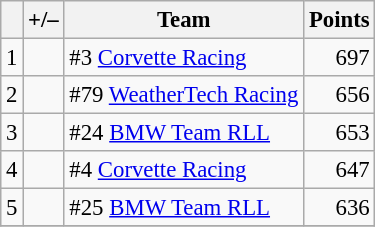<table class="wikitable" style="font-size: 95%;">
<tr>
<th scope="col"></th>
<th scope="col">+/–</th>
<th scope="col">Team</th>
<th scope="col">Points</th>
</tr>
<tr>
<td align=center>1</td>
<td align="left"></td>
<td> #3 <a href='#'>Corvette Racing</a></td>
<td align=right>697</td>
</tr>
<tr>
<td align=center>2</td>
<td align="left"></td>
<td> #79 <a href='#'>WeatherTech Racing</a></td>
<td align=right>656</td>
</tr>
<tr>
<td align=center>3</td>
<td align="left"></td>
<td> #24 <a href='#'>BMW Team RLL</a></td>
<td align=right>653</td>
</tr>
<tr>
<td align=center>4</td>
<td align="left"></td>
<td> #4 <a href='#'>Corvette Racing</a></td>
<td align=right>647</td>
</tr>
<tr>
<td align=center>5</td>
<td align="left"></td>
<td> #25 <a href='#'>BMW Team RLL</a></td>
<td align=right>636</td>
</tr>
<tr>
</tr>
</table>
